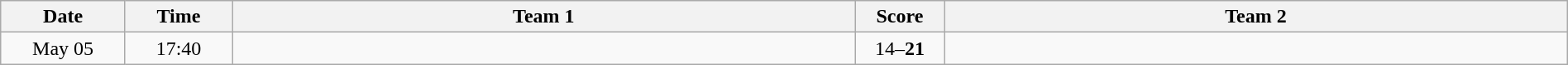<table class="wikitable" width="100%">
<tr>
<th style="width:7%">Date</th>
<th style="width:6%">Time</th>
<th style="width:35%">Team 1</th>
<th style="width:5%">Score</th>
<th style="width:35%">Team 2</th>
</tr>
<tr>
<td style="text-align:center">May 05</td>
<td style="text-align:center">17:40</td>
<td style="text-align:right"></td>
<td style="text-align:center">14–<strong>21</strong></td>
<td style="text-align:left"><strong></strong></td>
</tr>
</table>
